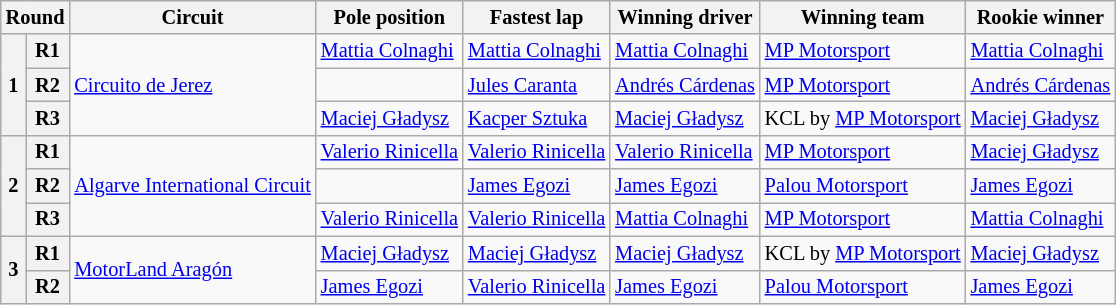<table class="wikitable" style="font-size: 85%;">
<tr>
<th colspan="2">Round</th>
<th>Circuit</th>
<th>Pole position</th>
<th>Fastest lap</th>
<th>Winning driver</th>
<th>Winning team</th>
<th>Rookie winner</th>
</tr>
<tr>
<th rowspan="3">1</th>
<th>R1</th>
<td rowspan="3"> <a href='#'>Circuito de Jerez</a></td>
<td> <a href='#'>Mattia Colnaghi</a></td>
<td> <a href='#'>Mattia Colnaghi</a></td>
<td> <a href='#'>Mattia Colnaghi</a></td>
<td> <a href='#'>MP Motorsport</a></td>
<td> <a href='#'>Mattia Colnaghi</a></td>
</tr>
<tr>
<th>R2</th>
<td></td>
<td> <a href='#'>Jules Caranta</a></td>
<td> <a href='#'>Andrés Cárdenas</a></td>
<td> <a href='#'>MP Motorsport</a></td>
<td> <a href='#'>Andrés Cárdenas</a></td>
</tr>
<tr>
<th>R3</th>
<td> <a href='#'>Maciej Gładysz</a></td>
<td> <a href='#'>Kacper Sztuka</a></td>
<td> <a href='#'>Maciej Gładysz</a></td>
<td> KCL by <a href='#'>MP Motorsport</a></td>
<td> <a href='#'>Maciej Gładysz</a></td>
</tr>
<tr>
<th rowspan="3">2</th>
<th>R1</th>
<td rowspan="3"> <a href='#'>Algarve International Circuit</a></td>
<td> <a href='#'>Valerio Rinicella</a></td>
<td> <a href='#'>Valerio Rinicella</a></td>
<td> <a href='#'>Valerio Rinicella</a></td>
<td> <a href='#'>MP Motorsport</a></td>
<td> <a href='#'>Maciej Gładysz</a></td>
</tr>
<tr>
<th>R2</th>
<td></td>
<td> <a href='#'>James Egozi</a></td>
<td> <a href='#'>James Egozi</a></td>
<td> <a href='#'>Palou Motorsport</a></td>
<td> <a href='#'>James Egozi</a></td>
</tr>
<tr>
<th>R3</th>
<td> <a href='#'>Valerio Rinicella</a></td>
<td> <a href='#'>Valerio Rinicella</a></td>
<td> <a href='#'>Mattia Colnaghi</a></td>
<td> <a href='#'>MP Motorsport</a></td>
<td> <a href='#'>Mattia Colnaghi</a></td>
</tr>
<tr>
<th rowspan="2">3</th>
<th>R1</th>
<td rowspan="2"> <a href='#'>MotorLand Aragón</a></td>
<td> <a href='#'>Maciej Gładysz</a></td>
<td> <a href='#'>Maciej Gładysz</a></td>
<td> <a href='#'>Maciej Gładysz</a></td>
<td> KCL by <a href='#'>MP Motorsport</a></td>
<td> <a href='#'>Maciej Gładysz</a></td>
</tr>
<tr>
<th>R2</th>
<td> <a href='#'>James Egozi</a></td>
<td> <a href='#'>Valerio Rinicella</a></td>
<td> <a href='#'>James Egozi</a></td>
<td> <a href='#'>Palou Motorsport</a></td>
<td> <a href='#'>James Egozi</a></td>
</tr>
</table>
